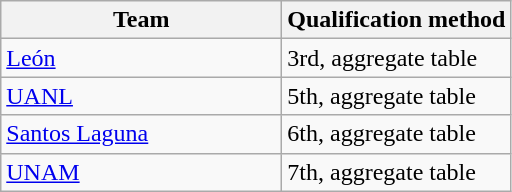<table class="wikitable">
<tr>
<th width=180px>Team</th>
<th>Qualification method</th>
</tr>
<tr>
<td><a href='#'>León</a></td>
<td>3rd, aggregate table</td>
</tr>
<tr>
<td><a href='#'>UANL</a></td>
<td>5th, aggregate table</td>
</tr>
<tr>
<td><a href='#'>Santos Laguna</a></td>
<td>6th, aggregate table</td>
</tr>
<tr>
<td><a href='#'>UNAM</a></td>
<td>7th, aggregate table</td>
</tr>
</table>
